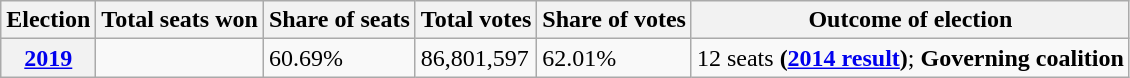<table class="wikitable">
<tr>
<th>Election</th>
<th>Total seats won</th>
<th>Share of seats</th>
<th>Total votes</th>
<th>Share of votes</th>
<th>Outcome of election</th>
</tr>
<tr>
<th><a href='#'>2019</a></th>
<td></td>
<td>60.69%</td>
<td>86,801,597</td>
<td>62.01%</td>
<td>12 seats <strong>(<a href='#'>2014 result</a>)</strong>; <strong>Governing coalition</strong></td>
</tr>
</table>
